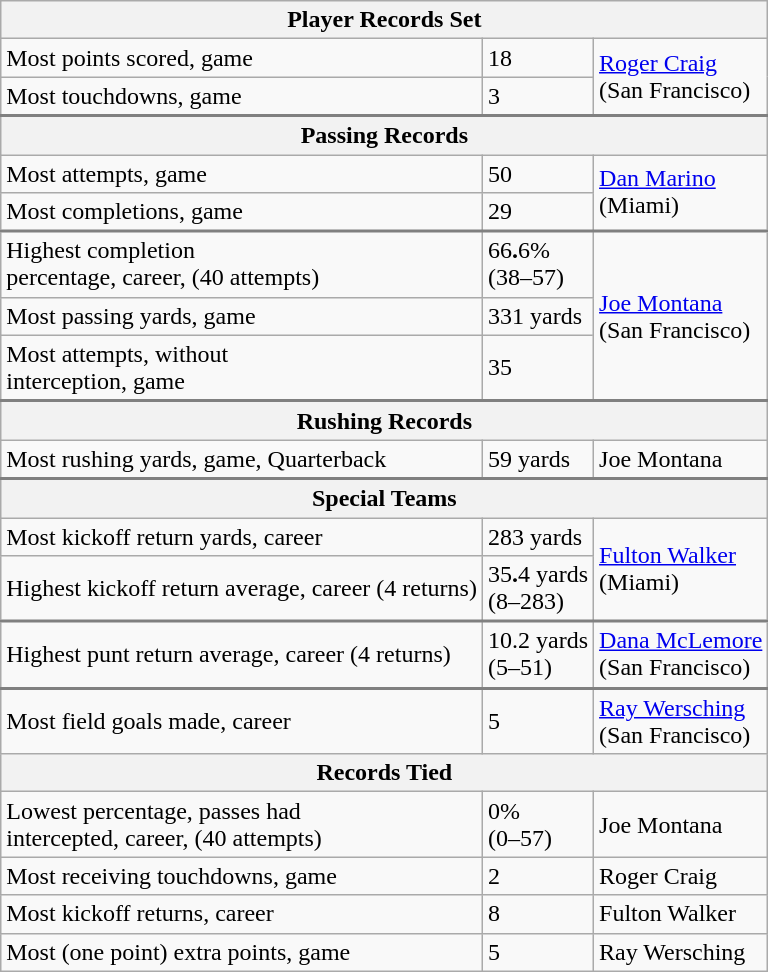<table class="wikitable">
<tr>
<th colspan=3>Player Records Set</th>
</tr>
<tr>
<td>Most points scored, game</td>
<td>18</td>
<td rowspan=2><a href='#'>Roger Craig</a><br>(San Francisco)</td>
</tr>
<tr style="border-bottom: 2px solid gray">
<td>Most touchdowns, game</td>
<td>3</td>
</tr>
<tr>
<th colspan=3>Passing Records</th>
</tr>
<tr>
<td>Most attempts, game</td>
<td>50</td>
<td rowspan=2><a href='#'>Dan Marino</a><br>(Miami)</td>
</tr>
<tr style="border-bottom: 2px solid gray">
<td>Most completions, game</td>
<td>29</td>
</tr>
<tr>
<td>Highest completion<br> percentage, career, (40 attempts)</td>
<td>66<strong>.</strong>6% <br>(38–57)</td>
<td rowspan=3><a href='#'>Joe Montana</a><br>(San Francisco)</td>
</tr>
<tr>
<td>Most passing yards, game</td>
<td>331 yards</td>
</tr>
<tr style="border-bottom: 2px solid gray">
<td>Most attempts, without <br>interception, game</td>
<td>35</td>
</tr>
<tr>
<th colspan=3>Rushing Records</th>
</tr>
<tr style="border-bottom: 2px solid gray">
<td>Most rushing yards, game, Quarterback</td>
<td>59 yards</td>
<td>Joe Montana</td>
</tr>
<tr>
<th colspan=3>Special Teams</th>
</tr>
<tr>
<td>Most kickoff return yards, career</td>
<td>283 yards</td>
<td rowspan=2><a href='#'>Fulton Walker</a><br>(Miami)</td>
</tr>
<tr style="border-bottom: 2px solid gray">
<td>Highest kickoff return average, career (4 returns)</td>
<td>35<strong>.</strong>4 yards<br>(8–283)</td>
</tr>
<tr style="border-bottom: 2px solid gray">
<td>Highest punt return average, career (4 returns)</td>
<td>10.2 yards<br>(5–51)</td>
<td><a href='#'>Dana McLemore</a><br>(San Francisco)</td>
</tr>
<tr>
<td>Most field goals made, career</td>
<td>5</td>
<td><a href='#'>Ray Wersching</a><br>(San Francisco)</td>
</tr>
<tr>
<th colspan=3>Records Tied</th>
</tr>
<tr>
<td>Lowest percentage, passes had<br>intercepted, career, (40 attempts)</td>
<td>0%<br> (0–57)</td>
<td>Joe Montana</td>
</tr>
<tr>
<td>Most receiving touchdowns, game</td>
<td>2</td>
<td>Roger Craig</td>
</tr>
<tr>
<td>Most kickoff returns, career</td>
<td>8</td>
<td>Fulton Walker</td>
</tr>
<tr>
<td>Most (one point) extra points, game</td>
<td>5</td>
<td>Ray Wersching</td>
</tr>
</table>
